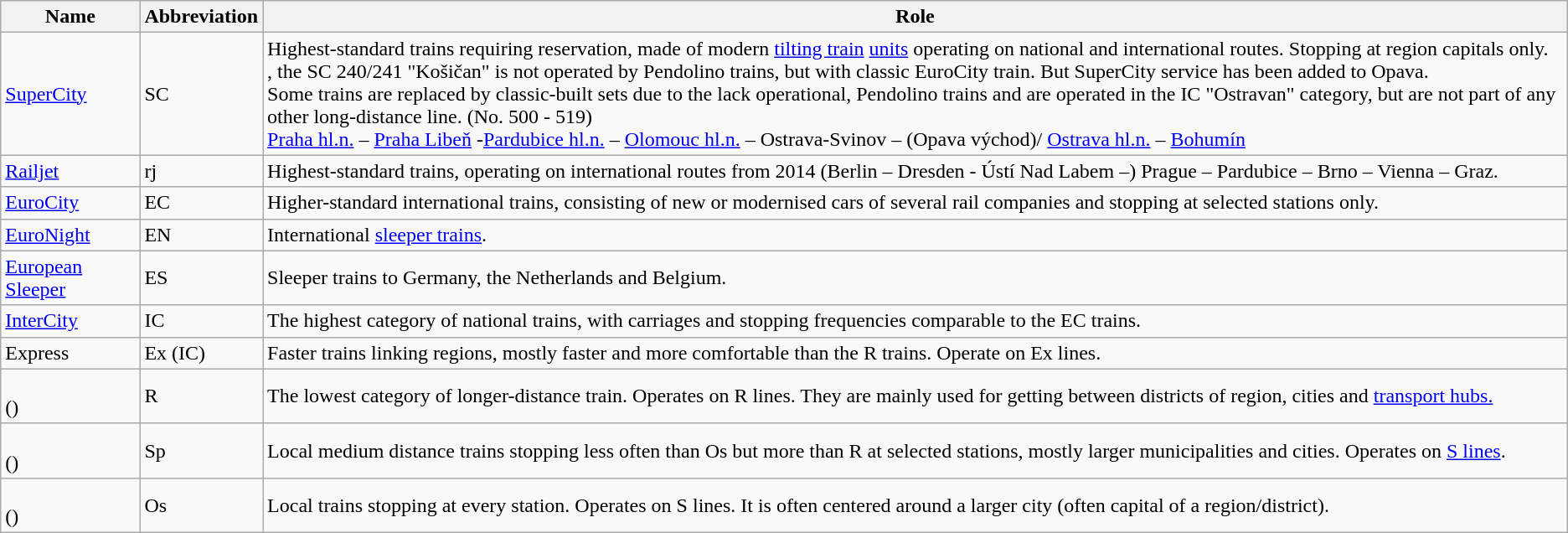<table class="wikitable">
<tr>
<th>Name</th>
<th>Abbreviation</th>
<th>Role</th>
</tr>
<tr>
<td><a href='#'>SuperCity</a></td>
<td>SC</td>
<td>Highest-standard trains requiring reservation, made of modern <a href='#'>tilting train</a> <a href='#'>units</a> operating on national and international routes. Stopping at region capitals only.<br>, the SC 240/241 "Košičan" is not operated by Pendolino trains, but with classic EuroCity train. But SuperCity service has been added to Opava.<br>Some trains are replaced by classic-built sets due to the lack operational, Pendolino trains and are operated in the IC "Ostravan" category, but are not part of any other long-distance line. (No. 500 - 519)<br><a href='#'>Praha hl.n.</a> – <a href='#'>Praha Libeň</a> -<a href='#'>Pardubice hl.n.</a> – <a href='#'>Olomouc hl.n.</a> – Ostrava-Svinov – (Opava východ)/  <a href='#'>Ostrava hl.n.</a> – <a href='#'>Bohumín</a></td>
</tr>
<tr>
<td><a href='#'>Railjet</a></td>
<td>rj</td>
<td>Highest-standard trains, operating on international routes from 2014 (Berlin – Dresden - Ústí Nad Labem –) Prague – Pardubice – Brno – Vienna – Graz.</td>
</tr>
<tr>
<td><a href='#'>EuroCity</a></td>
<td>EC</td>
<td>Higher-standard international trains, consisting of new or modernised cars of several rail companies and stopping at selected stations only.</td>
</tr>
<tr>
<td><a href='#'>EuroNight</a></td>
<td>EN</td>
<td>International <a href='#'>sleeper trains</a>.</td>
</tr>
<tr>
<td><a href='#'>European Sleeper</a></td>
<td>ES</td>
<td>Sleeper trains to Germany, the Netherlands and Belgium.</td>
</tr>
<tr>
<td><a href='#'>InterCity</a></td>
<td>IC</td>
<td>The highest category of national trains, with carriages and stopping frequencies comparable to the EC trains.</td>
</tr>
<tr>
<td>Express</td>
<td>Ex (IC)</td>
<td>Faster trains linking regions, mostly faster and more comfortable than the R trains. Operate on Ex lines.</td>
</tr>
<tr>
<td><br>()</td>
<td>R</td>
<td>The lowest category of longer-distance train. Operates on R lines. They are mainly used for getting between districts of region, cities and <a href='#'>transport hubs.</a></td>
</tr>
<tr>
<td><br>()</td>
<td>Sp</td>
<td>Local medium distance trains stopping less often than Os but more than R at selected stations, mostly larger municipalities and cities. Operates on <a href='#'>S lines</a>.</td>
</tr>
<tr>
<td><br>()</td>
<td>Os</td>
<td>Local trains stopping at every station. Operates on S lines. It is often centered around a larger city (often capital of a region/district).</td>
</tr>
</table>
